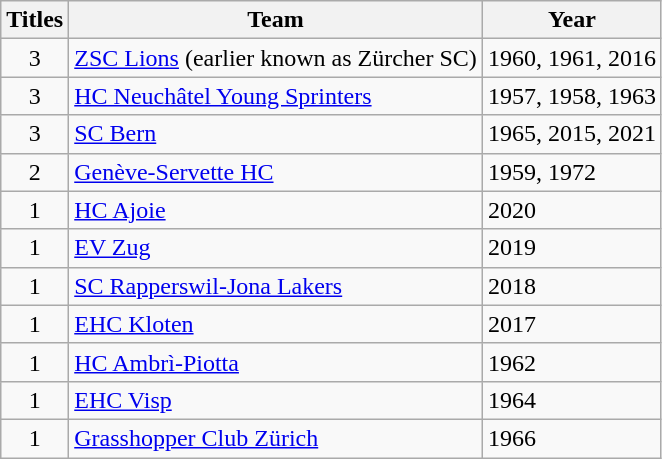<table class="wikitable">
<tr>
<th>Titles</th>
<th>Team</th>
<th>Year</th>
</tr>
<tr>
<td align=center>3</td>
<td><a href='#'>ZSC Lions</a> (earlier known as Zürcher SC)</td>
<td>1960, 1961, 2016</td>
</tr>
<tr>
<td align=center>3</td>
<td><a href='#'>HC Neuchâtel Young Sprinters</a></td>
<td>1957, 1958, 1963</td>
</tr>
<tr>
<td align=center>3</td>
<td><a href='#'>SC Bern</a></td>
<td>1965, 2015, 2021</td>
</tr>
<tr>
<td align=center>2</td>
<td><a href='#'>Genève-Servette HC</a></td>
<td>1959, 1972</td>
</tr>
<tr>
<td align=center>1</td>
<td><a href='#'>HC Ajoie</a></td>
<td>2020</td>
</tr>
<tr>
<td align=center>1</td>
<td><a href='#'>EV Zug</a></td>
<td>2019</td>
</tr>
<tr>
<td align=center>1</td>
<td><a href='#'>SC Rapperswil-Jona Lakers</a></td>
<td>2018</td>
</tr>
<tr>
<td align=center>1</td>
<td><a href='#'>EHC Kloten</a></td>
<td>2017</td>
</tr>
<tr>
<td align=center>1</td>
<td><a href='#'>HC Ambrì-Piotta</a></td>
<td>1962</td>
</tr>
<tr>
<td align=center>1</td>
<td><a href='#'>EHC Visp</a></td>
<td>1964</td>
</tr>
<tr>
<td align=center>1</td>
<td><a href='#'>Grasshopper Club Zürich</a></td>
<td>1966</td>
</tr>
</table>
